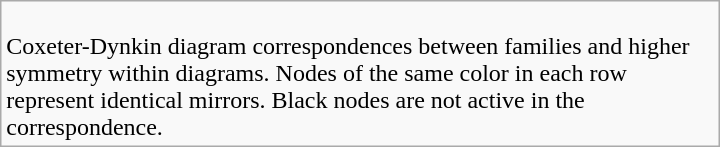<table class=wikitable width=480>
<tr>
<td><br>Coxeter-Dynkin diagram correspondences between families and higher symmetry within diagrams. Nodes of the same color in each row represent identical mirrors. Black nodes are not active in the correspondence.</td>
</tr>
</table>
